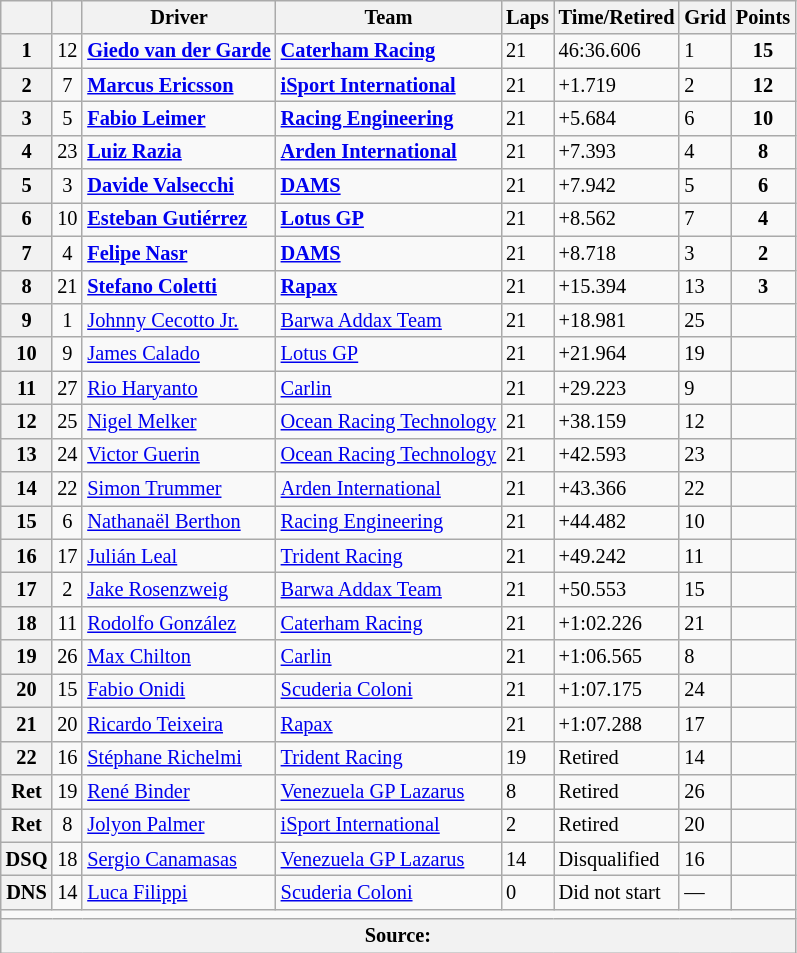<table class="wikitable" style="font-size:85%">
<tr>
<th></th>
<th></th>
<th>Driver</th>
<th>Team</th>
<th>Laps</th>
<th>Time/Retired</th>
<th>Grid</th>
<th>Points</th>
</tr>
<tr>
<th>1</th>
<td align="center">12</td>
<td> <strong><a href='#'>Giedo van der Garde</a></strong></td>
<td><strong><a href='#'>Caterham Racing</a></strong></td>
<td>21</td>
<td>46:36.606</td>
<td>1</td>
<td align="center"><strong>15</strong></td>
</tr>
<tr>
<th>2</th>
<td align="center">7</td>
<td> <strong><a href='#'>Marcus Ericsson</a></strong></td>
<td><strong><a href='#'>iSport International</a></strong></td>
<td>21</td>
<td>+1.719</td>
<td>2</td>
<td align="center"><strong>12</strong></td>
</tr>
<tr>
<th>3</th>
<td align="center">5</td>
<td> <strong><a href='#'>Fabio Leimer</a></strong></td>
<td><strong><a href='#'>Racing Engineering</a></strong></td>
<td>21</td>
<td>+5.684</td>
<td>6</td>
<td align="center"><strong>10</strong></td>
</tr>
<tr>
<th>4</th>
<td align="center">23</td>
<td> <strong><a href='#'>Luiz Razia</a></strong></td>
<td><strong><a href='#'>Arden International</a></strong></td>
<td>21</td>
<td>+7.393</td>
<td>4</td>
<td align="center"><strong>8</strong></td>
</tr>
<tr>
<th>5</th>
<td align="center">3</td>
<td> <strong><a href='#'>Davide Valsecchi</a></strong></td>
<td><strong><a href='#'>DAMS</a></strong></td>
<td>21</td>
<td>+7.942</td>
<td>5</td>
<td align="center"><strong>6</strong></td>
</tr>
<tr>
<th>6</th>
<td align="center">10</td>
<td> <strong><a href='#'>Esteban Gutiérrez</a></strong></td>
<td><strong><a href='#'>Lotus GP</a></strong></td>
<td>21</td>
<td>+8.562</td>
<td>7</td>
<td align="center"><strong>4</strong></td>
</tr>
<tr>
<th>7</th>
<td align="center">4</td>
<td> <strong><a href='#'>Felipe Nasr</a></strong></td>
<td><strong><a href='#'>DAMS</a></strong></td>
<td>21</td>
<td>+8.718</td>
<td>3</td>
<td align="center"><strong>2</strong></td>
</tr>
<tr>
<th>8</th>
<td align="center">21</td>
<td> <strong><a href='#'>Stefano Coletti</a></strong></td>
<td><strong><a href='#'>Rapax</a></strong></td>
<td>21</td>
<td>+15.394</td>
<td>13</td>
<td align="center"><strong>3 </strong></td>
</tr>
<tr>
<th>9</th>
<td align="center">1</td>
<td> <a href='#'>Johnny Cecotto Jr.</a></td>
<td><a href='#'>Barwa Addax Team</a></td>
<td>21</td>
<td>+18.981</td>
<td>25</td>
<td></td>
</tr>
<tr>
<th>10</th>
<td align="center">9</td>
<td> <a href='#'>James Calado</a></td>
<td><a href='#'>Lotus GP</a></td>
<td>21</td>
<td>+21.964</td>
<td>19</td>
<td></td>
</tr>
<tr>
<th>11</th>
<td align="center">27</td>
<td> <a href='#'>Rio Haryanto</a></td>
<td><a href='#'>Carlin</a></td>
<td>21</td>
<td>+29.223</td>
<td>9</td>
<td></td>
</tr>
<tr>
<th>12</th>
<td align="center">25</td>
<td> <a href='#'>Nigel Melker</a></td>
<td><a href='#'>Ocean Racing Technology</a></td>
<td>21</td>
<td>+38.159</td>
<td>12</td>
<td></td>
</tr>
<tr>
<th>13</th>
<td align="center">24</td>
<td> <a href='#'>Victor Guerin</a></td>
<td><a href='#'>Ocean Racing Technology</a></td>
<td>21</td>
<td>+42.593</td>
<td>23</td>
<td></td>
</tr>
<tr>
<th>14</th>
<td align="center">22</td>
<td> <a href='#'>Simon Trummer</a></td>
<td><a href='#'>Arden International</a></td>
<td>21</td>
<td>+43.366</td>
<td>22</td>
<td></td>
</tr>
<tr>
<th>15</th>
<td align="center">6</td>
<td> <a href='#'>Nathanaël Berthon</a></td>
<td><a href='#'>Racing Engineering</a></td>
<td>21</td>
<td>+44.482</td>
<td>10</td>
<td></td>
</tr>
<tr>
<th>16</th>
<td align="center">17</td>
<td> <a href='#'>Julián Leal</a></td>
<td><a href='#'>Trident Racing</a></td>
<td>21</td>
<td>+49.242</td>
<td>11</td>
<td></td>
</tr>
<tr>
<th>17</th>
<td align="center">2</td>
<td> <a href='#'>Jake Rosenzweig</a></td>
<td><a href='#'>Barwa Addax Team</a></td>
<td>21</td>
<td>+50.553</td>
<td>15</td>
<td></td>
</tr>
<tr>
<th>18</th>
<td align="center">11</td>
<td> <a href='#'>Rodolfo González</a></td>
<td><a href='#'>Caterham Racing</a></td>
<td>21</td>
<td>+1:02.226</td>
<td>21</td>
<td></td>
</tr>
<tr>
<th>19</th>
<td align="center">26</td>
<td> <a href='#'>Max Chilton</a></td>
<td><a href='#'>Carlin</a></td>
<td>21</td>
<td>+1:06.565</td>
<td>8</td>
<td></td>
</tr>
<tr>
<th>20</th>
<td align="center">15</td>
<td> <a href='#'>Fabio Onidi</a></td>
<td><a href='#'>Scuderia Coloni</a></td>
<td>21</td>
<td>+1:07.175</td>
<td>24</td>
<td></td>
</tr>
<tr>
<th>21</th>
<td align="center">20</td>
<td> <a href='#'>Ricardo Teixeira</a></td>
<td><a href='#'>Rapax</a></td>
<td>21</td>
<td>+1:07.288</td>
<td>17</td>
<td></td>
</tr>
<tr>
<th>22</th>
<td align="center">16</td>
<td> <a href='#'>Stéphane Richelmi</a></td>
<td><a href='#'>Trident Racing</a></td>
<td>19</td>
<td>Retired</td>
<td>14</td>
<td></td>
</tr>
<tr>
<th>Ret</th>
<td align="center">19</td>
<td> <a href='#'>René Binder</a></td>
<td><a href='#'>Venezuela GP Lazarus</a></td>
<td>8</td>
<td>Retired</td>
<td>26</td>
<td></td>
</tr>
<tr>
<th>Ret</th>
<td align="center">8</td>
<td> <a href='#'>Jolyon Palmer</a></td>
<td><a href='#'>iSport International</a></td>
<td>2</td>
<td>Retired</td>
<td>20</td>
<td></td>
</tr>
<tr>
<th>DSQ</th>
<td align="center">18</td>
<td> <a href='#'>Sergio Canamasas</a></td>
<td><a href='#'>Venezuela GP Lazarus</a></td>
<td>14</td>
<td>Disqualified</td>
<td>16</td>
<td></td>
</tr>
<tr>
<th>DNS</th>
<td align="center">14</td>
<td> <a href='#'>Luca Filippi</a></td>
<td><a href='#'>Scuderia Coloni</a></td>
<td>0</td>
<td>Did not start</td>
<td>—</td>
<td></td>
</tr>
<tr>
<td colspan=8></td>
</tr>
<tr>
<th colspan=8>Source:</th>
</tr>
</table>
